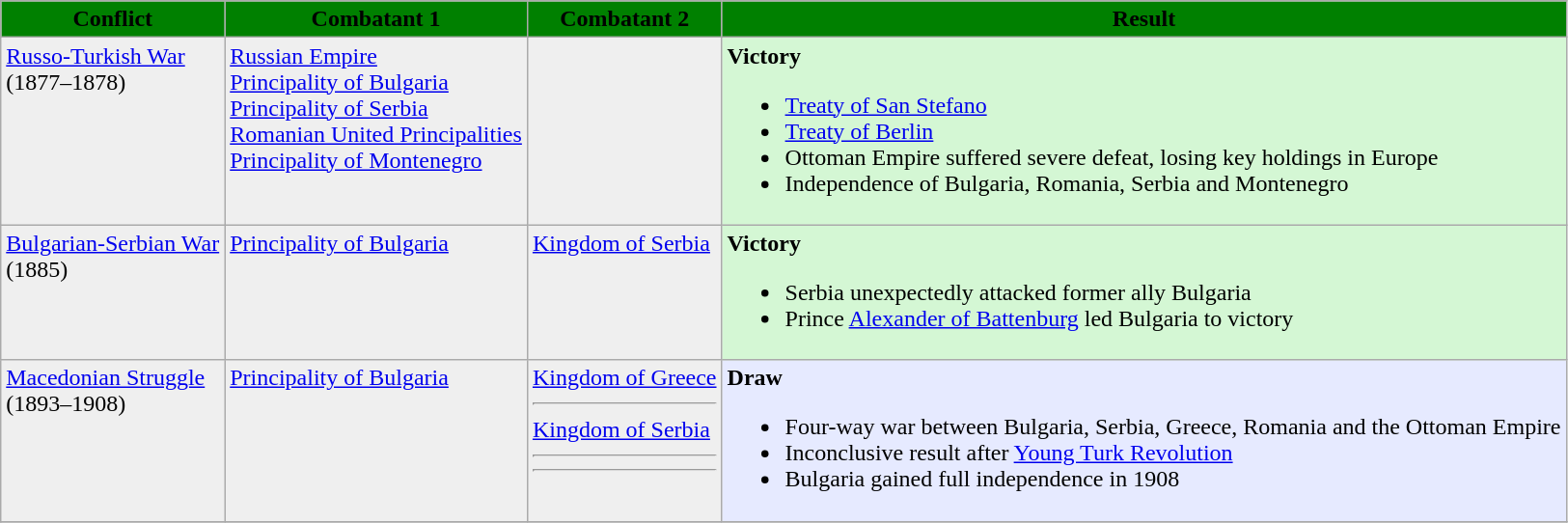<table class="wikitable">
<tr>
<th style="background-color:green;" rowspan="1"><span>Conflict</span></th>
<th style="background-color:green;" rowspan="1"><span>Combatant 1</span></th>
<th style="background-color:green;" rowspan="1"><span>Combatant 2</span></th>
<th style="background-color:green;" rowspan="1"><span>Result</span></th>
</tr>
<tr valign="top">
<td style="background:#efefef"><a href='#'>Russo-Turkish War</a><br>(1877–1878)</td>
<td style="background:#efefef"> <a href='#'>Russian Empire</a><br> <a href='#'>Principality of Bulgaria</a><br> <a href='#'>Principality of Serbia</a><br> <a href='#'>Romanian United Principalities</a><br> <a href='#'>Principality of Montenegro</a></td>
<td style="background:#efefef"></td>
<td style="background:#D4F7D4"><strong>Victory</strong><br><ul><li><a href='#'>Treaty of San Stefano</a></li><li><a href='#'>Treaty of Berlin</a></li><li>Ottoman Empire suffered severe defeat, losing key holdings in Europe</li><li>Independence of Bulgaria, Romania, Serbia and Montenegro</li></ul></td>
</tr>
<tr valign="top">
<td style="background:#efefef"><a href='#'>Bulgarian-Serbian War</a><br>(1885)</td>
<td style="background:#efefef"> <a href='#'>Principality of Bulgaria</a></td>
<td style="background:#efefef"> <a href='#'>Kingdom of Serbia</a></td>
<td style="background:#D4F7D4"><strong>Victory</strong><br><ul><li>Serbia unexpectedly attacked former ally Bulgaria</li><li>Prince <a href='#'>Alexander of Battenburg</a> led Bulgaria to victory</li></ul></td>
</tr>
<tr valign="top">
<td style="background:#efefef"><a href='#'>Macedonian Struggle</a><br>(1893–1908)</td>
<td style="background:#efefef"> <a href='#'>Principality of Bulgaria</a></td>
<td style="background:#efefef"> <a href='#'>Kingdom of Greece</a><hr> <a href='#'>Kingdom of Serbia</a><hr><hr></td>
<td style="background:#E6EAFF"><strong>Draw</strong><br><ul><li>Four-way war between Bulgaria, Serbia, Greece, Romania and the Ottoman Empire</li><li>Inconclusive result after <a href='#'>Young Turk Revolution</a></li><li>Bulgaria gained full independence in 1908</li></ul></td>
</tr>
<tr>
</tr>
</table>
